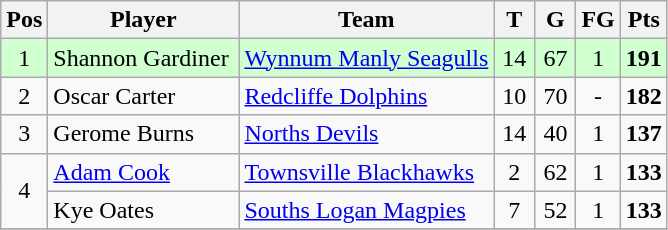<table class="wikitable" style="text-align: center;">
<tr>
<th>Pos</th>
<th width=120>Player</th>
<th>Team</th>
<th width=20>T</th>
<th width=20>G</th>
<th width=20>FG</th>
<th width=20>Pts</th>
</tr>
<tr bgcolor="#d0ffd0">
<td rowspan = 1>1</td>
<td align="left">Shannon Gardiner</td>
<td align="left"> <a href='#'>Wynnum Manly Seagulls</a></td>
<td>14</td>
<td>67</td>
<td>1</td>
<td><strong>191</strong></td>
</tr>
<tr>
<td rowspan = 1>2</td>
<td align="left">Oscar Carter</td>
<td align="left"> <a href='#'>Redcliffe Dolphins</a></td>
<td>10</td>
<td>70</td>
<td>-</td>
<td><strong>182</strong></td>
</tr>
<tr>
<td rowspan = 1>3</td>
<td align="left">Gerome Burns</td>
<td align="left"> <a href='#'>Norths Devils</a></td>
<td>14</td>
<td>40</td>
<td>1</td>
<td><strong>137</strong></td>
</tr>
<tr>
<td rowspan = 2>4</td>
<td align="left"><a href='#'>Adam Cook</a></td>
<td align="left"> <a href='#'>Townsville Blackhawks</a></td>
<td>2</td>
<td>62</td>
<td>1</td>
<td><strong>133</strong></td>
</tr>
<tr>
<td align="left">Kye Oates</td>
<td align="left"> <a href='#'>Souths Logan Magpies</a></td>
<td>7</td>
<td>52</td>
<td>1</td>
<td><strong>133</strong></td>
</tr>
<tr>
</tr>
</table>
